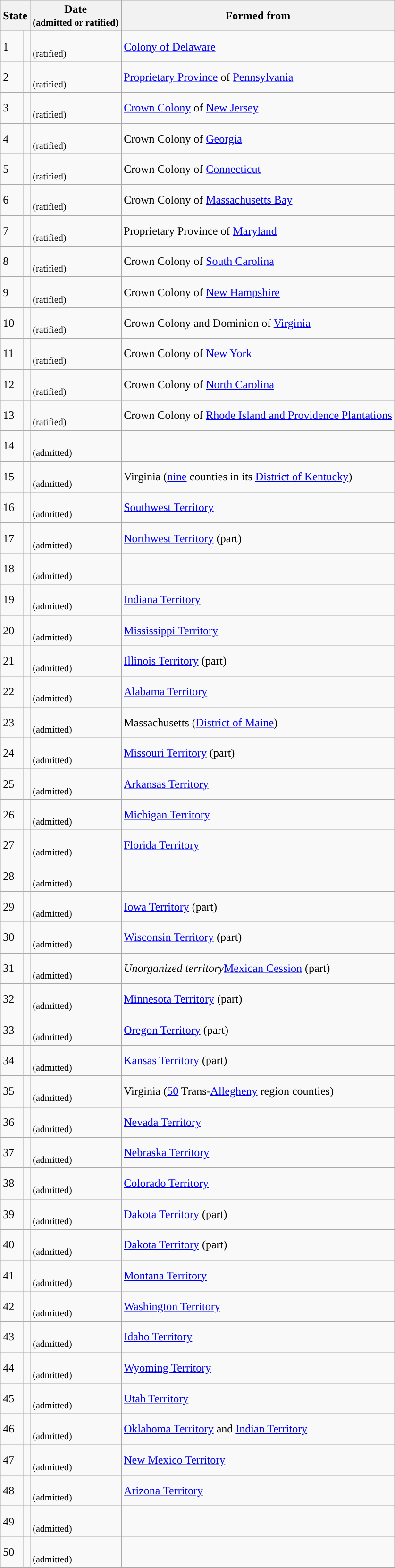<table class="sortable wikitable" style="align:left">
<tr>
<th colspan=2>State</th>
<th>Date<br><small>(admitted or ratified)</small></th>
<th class="unsortable">Formed from</th>
</tr>
<tr>
<td data-sort-value="Delaware">1</td>
<td></td>
<td><br><small>(ratified)</small></td>
<td><a href='#'>Colony of Delaware</a></td>
</tr>
<tr>
<td data-sort-value="Pennsylvania">2</td>
<td></td>
<td><br><small>(ratified)</small></td>
<td><a href='#'>Proprietary Province</a> of <a href='#'>Pennsylvania</a></td>
</tr>
<tr>
<td data-sort-value="New Jersey">3</td>
<td></td>
<td><br><small>(ratified)</small></td>
<td><a href='#'>Crown Colony</a> of <a href='#'>New Jersey</a></td>
</tr>
<tr>
<td data-sort-value="Georgia">4</td>
<td></td>
<td><br><small>(ratified)</small></td>
<td>Crown Colony of <a href='#'>Georgia</a></td>
</tr>
<tr>
<td data-sort-value="Connecticut">5</td>
<td></td>
<td><br><small>(ratified)</small></td>
<td>Crown Colony of <a href='#'>Connecticut</a></td>
</tr>
<tr>
<td data-sort-value="Massachusetts">6</td>
<td></td>
<td><br><small>(ratified)</small></td>
<td>Crown Colony of <a href='#'>Massachusetts Bay</a></td>
</tr>
<tr>
<td data-sort-value="Maryland">7</td>
<td></td>
<td><br><small>(ratified)</small></td>
<td>Proprietary Province of <a href='#'>Maryland</a></td>
</tr>
<tr>
<td data-sort-value="South Carolina">8</td>
<td></td>
<td><br><small>(ratified)</small></td>
<td>Crown Colony of <a href='#'>South Carolina</a></td>
</tr>
<tr>
<td data-sort-value="New Hampshire">9</td>
<td></td>
<td><br><small>(ratified)</small></td>
<td>Crown Colony of <a href='#'>New Hampshire</a></td>
</tr>
<tr>
<td data-sort-value="Virginia">10</td>
<td></td>
<td><br><small>(ratified)</small></td>
<td>Crown Colony and Dominion of <a href='#'>Virginia</a></td>
</tr>
<tr>
<td data-sort-value="New York">11</td>
<td></td>
<td><br><small>(ratified)</small></td>
<td>Crown Colony of <a href='#'>New York</a></td>
</tr>
<tr>
<td data-sort-value="North Carolina">12</td>
<td></td>
<td><br><small>(ratified)</small></td>
<td>Crown Colony of <a href='#'>North Carolina</a></td>
</tr>
<tr>
<td data-sort-value="Rhode Island">13</td>
<td></td>
<td><br><small>(ratified)</small></td>
<td>Crown Colony of <a href='#'>Rhode Island and Providence Plantations</a></td>
</tr>
<tr>
<td data-sort-value="Vermont">14</td>
<td></td>
<td><br><small>(admitted)</small></td>
<td></td>
</tr>
<tr>
<td data-sort-value="Kentucky">15</td>
<td></td>
<td><br><small>(admitted)</small></td>
<td>Virginia (<a href='#'>nine</a> counties in its <a href='#'>District of Kentucky</a>)</td>
</tr>
<tr>
<td data-sort-value="Tennessee">16</td>
<td></td>
<td><br><small>(admitted)</small></td>
<td><a href='#'>Southwest Territory</a></td>
</tr>
<tr>
<td data-sort-value="Ohio">17</td>
<td></td>
<td><br><small>(admitted)</small></td>
<td><a href='#'>Northwest Territory</a> (part)</td>
</tr>
<tr>
<td data-sort-value="Louisiana">18</td>
<td></td>
<td><br><small>(admitted)</small></td>
<td></td>
</tr>
<tr>
<td data-sort-value="Indiana">19</td>
<td></td>
<td><br><small>(admitted)</small></td>
<td><a href='#'>Indiana Territory</a></td>
</tr>
<tr>
<td data-sort-value="Mississippi">20</td>
<td></td>
<td><br><small>(admitted)</small></td>
<td><a href='#'>Mississippi Territory</a></td>
</tr>
<tr>
<td data-sort-value="Illinois">21</td>
<td></td>
<td><br><small>(admitted)</small></td>
<td><a href='#'>Illinois Territory</a> (part)</td>
</tr>
<tr>
<td data-sort-value="Alabama">22</td>
<td></td>
<td><br><small>(admitted)</small></td>
<td><a href='#'>Alabama Territory</a></td>
</tr>
<tr>
<td data-sort-value="Maine">23</td>
<td></td>
<td><br><small>(admitted)</small></td>
<td>Massachusetts (<a href='#'>District of Maine</a>)</td>
</tr>
<tr>
<td data-sort-value="Missouri">24</td>
<td></td>
<td><br><small>(admitted)</small></td>
<td><a href='#'>Missouri Territory</a> (part)</td>
</tr>
<tr>
<td data-sort-value="Arkansas">25</td>
<td></td>
<td><br><small>(admitted)</small></td>
<td><a href='#'>Arkansas Territory</a></td>
</tr>
<tr>
<td data-sort-value="Michigan">26</td>
<td></td>
<td><br><small>(admitted)</small></td>
<td><a href='#'>Michigan Territory</a></td>
</tr>
<tr>
<td data-sort-value="Florida">27</td>
<td></td>
<td><br><small>(admitted)</small></td>
<td><a href='#'>Florida Territory</a></td>
</tr>
<tr>
<td data-sort-value="Texas">28</td>
<td></td>
<td><br><small>(admitted)</small></td>
<td></td>
</tr>
<tr>
<td data-sort-value="Iowa">29</td>
<td></td>
<td><br><small>(admitted)</small></td>
<td><a href='#'>Iowa Territory</a> (part)</td>
</tr>
<tr>
<td data-sort-value="Wisconsin">30</td>
<td></td>
<td><br><small>(admitted)</small></td>
<td><a href='#'>Wisconsin Territory</a> (part)</td>
</tr>
<tr>
<td data-sort-value="California">31</td>
<td></td>
<td><br><small>(admitted)</small></td>
<td><em>Unorganized territory</em><a href='#'>Mexican Cession</a> (part)</td>
</tr>
<tr>
<td data-sort-value="Minnesota">32</td>
<td></td>
<td><br><small>(admitted)</small></td>
<td><a href='#'>Minnesota Territory</a> (part)</td>
</tr>
<tr>
<td data-sort-value="Oregon">33</td>
<td></td>
<td><br><small>(admitted)</small></td>
<td><a href='#'>Oregon Territory</a> (part)</td>
</tr>
<tr>
<td data-sort-value="Kansas">34</td>
<td></td>
<td><br><small>(admitted)</small></td>
<td><a href='#'>Kansas Territory</a> (part)</td>
</tr>
<tr>
<td data-sort-value="West Virginia">35</td>
<td></td>
<td><br><small>(admitted)</small></td>
<td>Virginia (<a href='#'>50</a> Trans-<a href='#'>Allegheny</a> region counties)</td>
</tr>
<tr>
<td data-sort-value="Nevada">36</td>
<td></td>
<td><br><small>(admitted)</small></td>
<td><a href='#'>Nevada Territory</a></td>
</tr>
<tr>
<td data-sort-value="Nebraska">37</td>
<td></td>
<td><br><small>(admitted)</small></td>
<td><a href='#'>Nebraska Territory</a></td>
</tr>
<tr>
<td data-sort-value="Colorado">38</td>
<td></td>
<td><br><small>(admitted)</small></td>
<td><a href='#'>Colorado Territory</a></td>
</tr>
<tr>
<td data-sort-value="North Dakota">39</td>
<td></td>
<td><br><small>(admitted)</small></td>
<td><a href='#'>Dakota Territory</a> (part)</td>
</tr>
<tr>
<td data-sort-value="South Dakota">40</td>
<td></td>
<td><br><small>(admitted)</small></td>
<td><a href='#'>Dakota Territory</a> (part)</td>
</tr>
<tr>
<td data-sort-value="Montana">41</td>
<td></td>
<td><br><small>(admitted)</small></td>
<td><a href='#'>Montana Territory</a></td>
</tr>
<tr>
<td data-sort-value="Washington">42</td>
<td></td>
<td><br><small>(admitted)</small></td>
<td><a href='#'>Washington Territory</a></td>
</tr>
<tr>
<td data-sort-value="Idaho">43</td>
<td></td>
<td><br><small>(admitted)</small></td>
<td><a href='#'>Idaho Territory</a></td>
</tr>
<tr>
<td data-sort-value="Wyoming">44</td>
<td></td>
<td><br><small>(admitted)</small></td>
<td><a href='#'>Wyoming Territory</a></td>
</tr>
<tr>
<td data-sort-value="Utah">45</td>
<td></td>
<td><br><small>(admitted)</small></td>
<td><a href='#'>Utah Territory</a></td>
</tr>
<tr>
<td data-sort-value="Oklahoma">46</td>
<td></td>
<td><br><small>(admitted)</small></td>
<td><a href='#'>Oklahoma Territory</a> and <a href='#'>Indian Territory</a></td>
</tr>
<tr>
<td data-sort-value="New Mexico">47</td>
<td></td>
<td><br><small>(admitted)</small></td>
<td><a href='#'>New Mexico Territory</a></td>
</tr>
<tr>
<td data-sort-value="Arizona">48</td>
<td></td>
<td><br><small>(admitted)</small></td>
<td><a href='#'>Arizona Territory</a></td>
</tr>
<tr>
<td data-sort-value="Alaska">49</td>
<td></td>
<td><br><small>(admitted)</small></td>
<td></td>
</tr>
<tr>
<td data-sort-value="Hawaii">50</td>
<td></td>
<td><br><small>(admitted)</small></td>
<td></td>
</tr>
</table>
